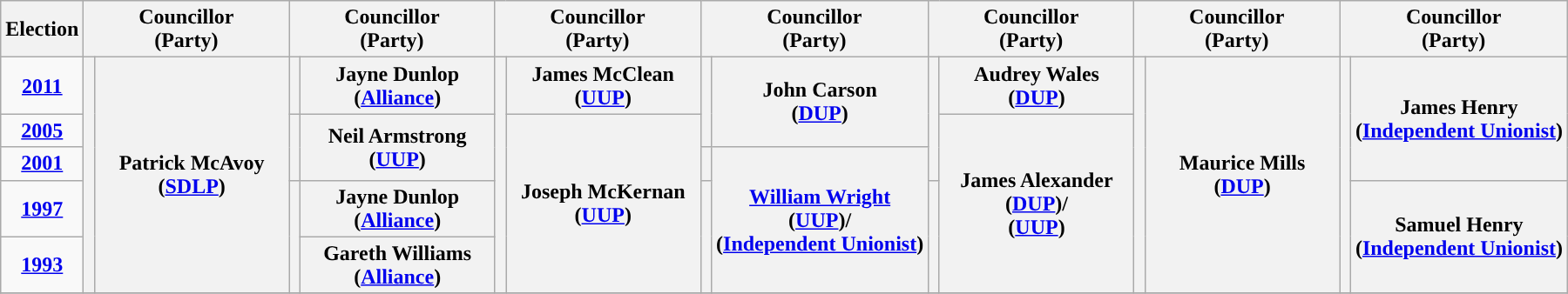<table class="wikitable" style="text-align:center">
<tr>
<th scope="col" width="50">Election</th>
<th scope="col" width="150" colspan = "2">Councillor<br> (Party)</th>
<th scope="col" width="150" colspan = "2">Councillor<br> (Party)</th>
<th scope="col" width="150" colspan = "2">Councillor<br> (Party)</th>
<th scope="col" width="150" colspan = "2">Councillor<br> (Party)</th>
<th scope="col" width="150" colspan = "2">Councillor<br> (Party)</th>
<th scope="col" width="150" colspan = "2">Councillor<br> (Party)</th>
<th scope="col" width="150" colspan = "2">Councillor<br> (Party)</th>
</tr>
<tr>
<td><strong><a href='#'>2011</a></strong></td>
<th rowspan="5" width="1" style="background-color: "></th>
<th rowspan = "5">Patrick McAvoy <br> (<a href='#'>SDLP</a>)</th>
<th rowspan="1" width="1" style="background-color: "></th>
<th rowspan = "1">Jayne Dunlop <br> (<a href='#'>Alliance</a>)</th>
<th rowspan="5" width="1" style="background-color: "></th>
<th rowspan = "1">James McClean <br> (<a href='#'>UUP</a>)</th>
<th rowspan="2" width="1" style="background-color: "></th>
<th rowspan = "2">John Carson <br> (<a href='#'>DUP</a>)</th>
<th rowspan="3" width="1" style="background-color: "></th>
<th rowspan = "1">Audrey Wales <br> (<a href='#'>DUP</a>)</th>
<th rowspan="5" width="1" style="background-color: "></th>
<th rowspan = "5">Maurice Mills <br> (<a href='#'>DUP</a>)</th>
<th rowspan="5" width="1" style="background-color: "></th>
<th rowspan = "3">James Henry <br> (<a href='#'>Independent Unionist</a>)</th>
</tr>
<tr>
<td><strong><a href='#'>2005</a></strong></td>
<th rowspan="2" width="1" style="background-color: "></th>
<th rowspan = "2">Neil Armstrong <br> (<a href='#'>UUP</a>)</th>
<th rowspan = "4">Joseph McKernan <br> (<a href='#'>UUP</a>)</th>
<th rowspan = "4">James Alexander <br> (<a href='#'>DUP</a>)/ <br> (<a href='#'>UUP</a>)</th>
</tr>
<tr>
<td><strong><a href='#'>2001</a></strong></td>
<th rowspan="1" width="1" style="background-color: "></th>
<th rowspan = "3"><a href='#'>William Wright</a> <br> (<a href='#'>UUP</a>)/ <br> (<a href='#'>Independent Unionist</a>)</th>
</tr>
<tr>
<td><strong><a href='#'>1997</a></strong></td>
<th rowspan="2" width="1" style="background-color: "></th>
<th rowspan = "1">Jayne Dunlop <br> (<a href='#'>Alliance</a>)</th>
<th rowspan="2" width="1" style="background-color: "></th>
<th rowspan="2" width="1" style="background-color: "></th>
<th rowspan = "2">Samuel Henry <br> (<a href='#'>Independent Unionist</a>)</th>
</tr>
<tr>
<td><strong><a href='#'>1993</a></strong></td>
<th rowspan = "1">Gareth Williams <br> (<a href='#'>Alliance</a>)</th>
</tr>
<tr>
</tr>
</table>
